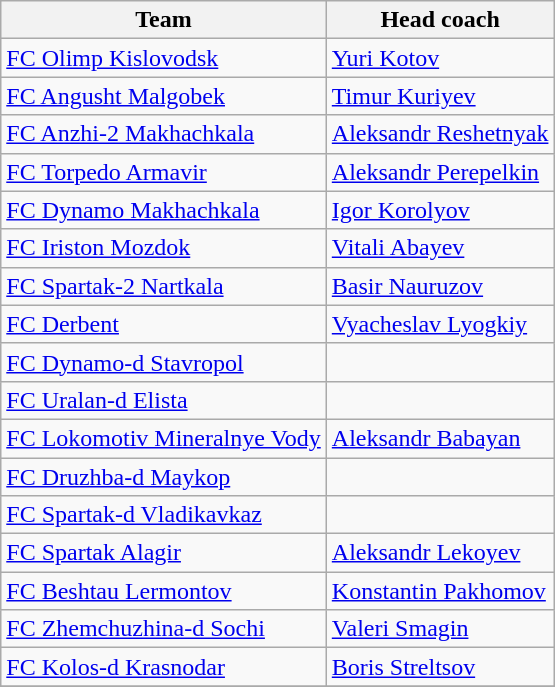<table class="wikitable">
<tr>
<th>Team</th>
<th>Head coach</th>
</tr>
<tr>
<td><a href='#'>FC Olimp Kislovodsk</a></td>
<td><a href='#'>Yuri Kotov</a></td>
</tr>
<tr>
<td><a href='#'>FC Angusht Malgobek</a></td>
<td><a href='#'>Timur Kuriyev</a></td>
</tr>
<tr>
<td><a href='#'>FC Anzhi-2 Makhachkala</a></td>
<td><a href='#'>Aleksandr Reshetnyak</a></td>
</tr>
<tr>
<td><a href='#'>FC Torpedo Armavir</a></td>
<td><a href='#'>Aleksandr Perepelkin</a></td>
</tr>
<tr>
<td><a href='#'>FC Dynamo Makhachkala</a></td>
<td><a href='#'>Igor Korolyov</a></td>
</tr>
<tr>
<td><a href='#'>FC Iriston Mozdok</a></td>
<td><a href='#'>Vitali Abayev</a></td>
</tr>
<tr>
<td><a href='#'>FC Spartak-2 Nartkala</a></td>
<td><a href='#'>Basir Nauruzov</a></td>
</tr>
<tr>
<td><a href='#'>FC Derbent</a></td>
<td><a href='#'>Vyacheslav Lyogkiy</a></td>
</tr>
<tr>
<td><a href='#'>FC Dynamo-d Stavropol</a></td>
<td></td>
</tr>
<tr>
<td><a href='#'>FC Uralan-d Elista</a></td>
<td></td>
</tr>
<tr>
<td><a href='#'>FC Lokomotiv Mineralnye Vody</a></td>
<td><a href='#'>Aleksandr Babayan</a></td>
</tr>
<tr>
<td><a href='#'>FC Druzhba-d Maykop</a></td>
<td></td>
</tr>
<tr>
<td><a href='#'>FC Spartak-d Vladikavkaz</a></td>
<td></td>
</tr>
<tr>
<td><a href='#'>FC Spartak Alagir</a></td>
<td><a href='#'>Aleksandr Lekoyev</a></td>
</tr>
<tr>
<td><a href='#'>FC Beshtau Lermontov</a></td>
<td><a href='#'>Konstantin Pakhomov</a></td>
</tr>
<tr>
<td><a href='#'>FC Zhemchuzhina-d Sochi</a></td>
<td><a href='#'>Valeri Smagin</a></td>
</tr>
<tr>
<td><a href='#'>FC Kolos-d Krasnodar</a></td>
<td><a href='#'>Boris Streltsov</a></td>
</tr>
<tr>
</tr>
</table>
